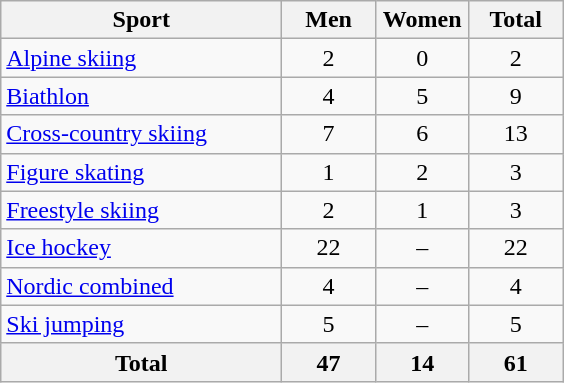<table class="wikitable sortable" style="text-align:center;">
<tr>
<th width=180>Sport</th>
<th width=55>Men</th>
<th width=55>Women</th>
<th width=55>Total</th>
</tr>
<tr>
<td align=left><a href='#'>Alpine skiing</a></td>
<td>2</td>
<td>0</td>
<td>2</td>
</tr>
<tr>
<td align=left><a href='#'>Biathlon</a></td>
<td>4</td>
<td>5</td>
<td>9</td>
</tr>
<tr>
<td align=left><a href='#'>Cross-country skiing</a></td>
<td>7</td>
<td>6</td>
<td>13</td>
</tr>
<tr>
<td align=left><a href='#'>Figure skating</a></td>
<td>1</td>
<td>2</td>
<td>3</td>
</tr>
<tr>
<td align=left><a href='#'>Freestyle skiing</a></td>
<td>2</td>
<td>1</td>
<td>3</td>
</tr>
<tr>
<td align=left><a href='#'>Ice hockey</a></td>
<td>22</td>
<td>–</td>
<td>22</td>
</tr>
<tr>
<td align=left><a href='#'>Nordic combined</a></td>
<td>4</td>
<td>–</td>
<td>4</td>
</tr>
<tr>
<td align=left><a href='#'>Ski jumping</a></td>
<td>5</td>
<td>–</td>
<td>5</td>
</tr>
<tr>
<th>Total</th>
<th>47</th>
<th>14</th>
<th>61</th>
</tr>
</table>
